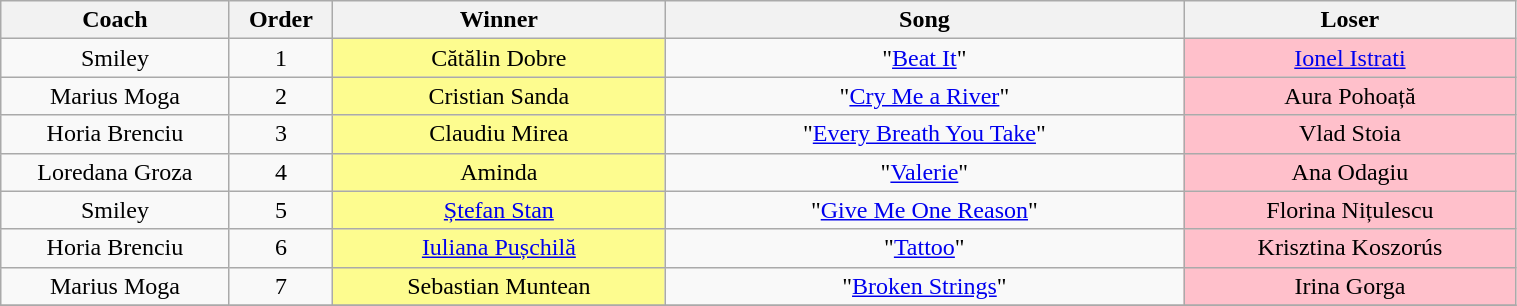<table class="wikitable" style="text-align: center; width:80%;">
<tr>
<th style="width:11%;">Coach</th>
<th style="width:05%;">Order</th>
<th style="width:16%;">Winner</th>
<th style="width:25%;">Song</th>
<th style="width:16%;">Loser</th>
</tr>
<tr>
<td>Smiley</td>
<td>1</td>
<td style="background:#fdfc8f;">Cătălin Dobre</td>
<td>"<a href='#'>Beat It</a>"</td>
<td style="background:pink;"><a href='#'>Ionel Istrati</a></td>
</tr>
<tr>
<td>Marius Moga</td>
<td>2</td>
<td style="background:#fdfc8f;">Cristian Sanda</td>
<td>"<a href='#'>Cry Me a River</a>"</td>
<td style="background:pink;">Aura Pohoață</td>
</tr>
<tr>
<td>Horia Brenciu</td>
<td>3</td>
<td style="background:#fdfc8f;">Claudiu Mirea</td>
<td>"<a href='#'>Every Breath You Take</a>"</td>
<td style="background:pink;">Vlad Stoia</td>
</tr>
<tr>
<td>Loredana Groza</td>
<td>4</td>
<td style="background:#fdfc8f;">Aminda</td>
<td>"<a href='#'>Valerie</a>"</td>
<td style="background:pink;">Ana Odagiu</td>
</tr>
<tr>
<td>Smiley</td>
<td>5</td>
<td style="background:#fdfc8f;"><a href='#'>Ștefan Stan</a></td>
<td>"<a href='#'>Give Me One Reason</a>"</td>
<td style="background:pink;">Florina Nițulescu</td>
</tr>
<tr>
<td>Horia Brenciu</td>
<td>6</td>
<td style="background:#fdfc8f;"><a href='#'>Iuliana Pușchilă</a></td>
<td>"<a href='#'>Tattoo</a>"</td>
<td style="background:pink;">Krisztina Koszorús</td>
</tr>
<tr>
<td>Marius Moga</td>
<td>7</td>
<td style="background:#fdfc8f;">Sebastian Muntean</td>
<td>"<a href='#'>Broken Strings</a>"</td>
<td style="background:pink;">Irina Gorga</td>
</tr>
<tr>
</tr>
</table>
